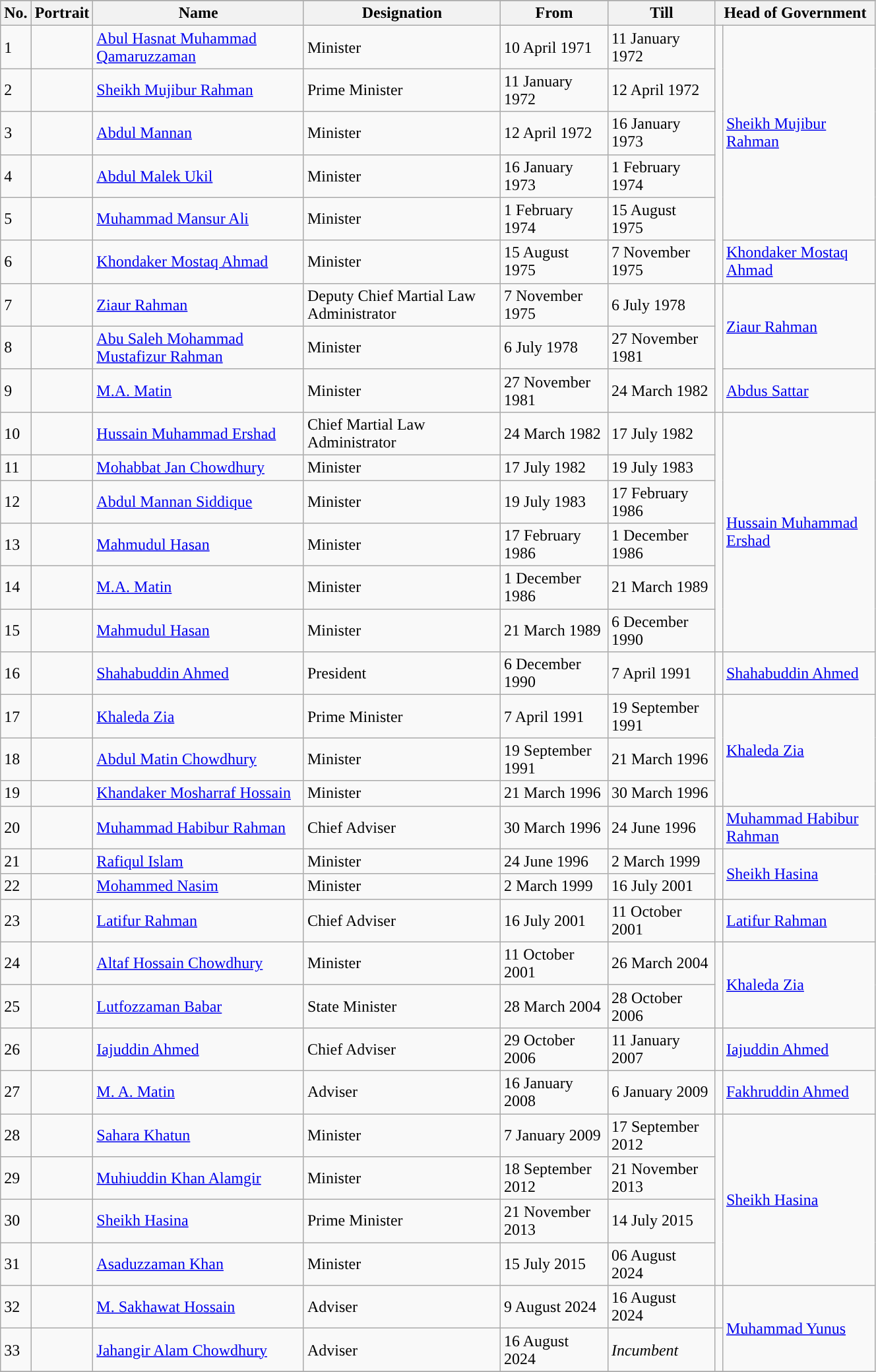<table class="wikitable sortable" style="width:70%;">
<tr align="center">
</tr>
<tr>
<th align="center">No.</th>
<th align="center">Portrait</th>
<th align="center">Name</th>
<th align="center">Designation</th>
<th align="center">From</th>
<th align="center">Till</th>
<th colspan="2" align="center">Head of Government</th>
</tr>
<tr>
<td>1</td>
<td></td>
<td><a href='#'>Abul Hasnat Muhammad Qamaruzzaman</a></td>
<td>Minister</td>
<td>10 April 1971</td>
<td>11 January 1972</td>
<td rowspan="6" style="background-color: "></td>
<td rowspan="5"><a href='#'>Sheikh Mujibur Rahman</a></td>
</tr>
<tr>
<td>2</td>
<td></td>
<td><a href='#'>Sheikh Mujibur Rahman</a></td>
<td>Prime Minister</td>
<td>11 January 1972</td>
<td>12 April 1972</td>
</tr>
<tr>
<td>3</td>
<td></td>
<td><a href='#'>Abdul Mannan</a></td>
<td>Minister</td>
<td>12 April 1972</td>
<td>16 January 1973</td>
</tr>
<tr>
<td>4</td>
<td></td>
<td><a href='#'>Abdul Malek Ukil</a></td>
<td>Minister</td>
<td>16 January 1973</td>
<td>1 February 1974</td>
</tr>
<tr>
<td>5</td>
<td></td>
<td><a href='#'>Muhammad Mansur Ali</a></td>
<td>Minister</td>
<td>1 February 1974</td>
<td>15 August 1975</td>
</tr>
<tr>
<td>6</td>
<td></td>
<td><a href='#'>Khondaker Mostaq Ahmad</a></td>
<td>Minister</td>
<td>15 August 1975</td>
<td>7 November 1975</td>
<td><a href='#'>Khondaker Mostaq Ahmad</a></td>
</tr>
<tr>
<td>7</td>
<td></td>
<td><a href='#'>Ziaur Rahman</a></td>
<td>Deputy Chief Martial Law Administrator</td>
<td>7 November 1975</td>
<td>6 July 1978</td>
<td rowspan="3" style="background-color: "></td>
<td rowspan="2"><a href='#'>Ziaur Rahman</a></td>
</tr>
<tr>
<td>8</td>
<td></td>
<td><a href='#'>Abu Saleh Mohammad Mustafizur Rahman</a></td>
<td>Minister</td>
<td>6 July 1978</td>
<td>27 November 1981</td>
</tr>
<tr>
<td>9</td>
<td></td>
<td><a href='#'>M.A. Matin</a></td>
<td>Minister</td>
<td>27 November 1981</td>
<td>24 March 1982</td>
<td><a href='#'>Abdus Sattar</a></td>
</tr>
<tr>
<td>10</td>
<td></td>
<td><a href='#'>Hussain Muhammad Ershad</a></td>
<td>Chief Martial Law Administrator</td>
<td>24 March 1982</td>
<td>17 July 1982</td>
<td rowspan="6" style="background-color: "></td>
<td rowspan="6"><a href='#'>Hussain Muhammad Ershad</a></td>
</tr>
<tr>
<td>11</td>
<td></td>
<td><a href='#'>Mohabbat Jan Chowdhury</a></td>
<td>Minister</td>
<td>17 July 1982</td>
<td>19 July 1983</td>
</tr>
<tr>
<td>12</td>
<td></td>
<td><a href='#'>Abdul Mannan Siddique</a></td>
<td>Minister</td>
<td>19 July 1983</td>
<td>17 February 1986</td>
</tr>
<tr>
<td>13</td>
<td></td>
<td><a href='#'>Mahmudul Hasan</a></td>
<td>Minister</td>
<td>17 February 1986</td>
<td>1 December 1986</td>
</tr>
<tr>
<td>14</td>
<td></td>
<td><a href='#'>M.A. Matin</a></td>
<td>Minister</td>
<td>1 December 1986</td>
<td>21 March 1989</td>
</tr>
<tr>
<td>15</td>
<td></td>
<td><a href='#'>Mahmudul Hasan</a></td>
<td>Minister</td>
<td>21 March 1989</td>
<td>6 December 1990</td>
</tr>
<tr>
<td>16</td>
<td></td>
<td><a href='#'>Shahabuddin Ahmed</a></td>
<td>President</td>
<td>6 December 1990</td>
<td>7 April 1991</td>
<td></td>
<td><a href='#'>Shahabuddin Ahmed</a></td>
</tr>
<tr>
<td>17</td>
<td></td>
<td><a href='#'>Khaleda Zia</a></td>
<td>Prime Minister</td>
<td>7 April 1991</td>
<td>19 September 1991</td>
<td rowspan="3" style="background-color: "></td>
<td rowspan="3"><a href='#'>Khaleda Zia</a></td>
</tr>
<tr>
<td>18</td>
<td></td>
<td><a href='#'>Abdul Matin Chowdhury</a></td>
<td>Minister</td>
<td>19 September 1991</td>
<td>21 March 1996</td>
</tr>
<tr>
<td>19</td>
<td></td>
<td><a href='#'>Khandaker Mosharraf Hossain</a></td>
<td>Minister</td>
<td>21 March 1996</td>
<td>30 March 1996</td>
</tr>
<tr>
<td>20</td>
<td></td>
<td><a href='#'>Muhammad Habibur Rahman</a></td>
<td>Chief Adviser</td>
<td>30 March 1996</td>
<td>24 June 1996</td>
<td></td>
<td><a href='#'>Muhammad Habibur Rahman</a></td>
</tr>
<tr>
<td>21</td>
<td></td>
<td><a href='#'>Rafiqul Islam</a></td>
<td>Minister</td>
<td>24 June 1996</td>
<td>2 March 1999</td>
<td rowspan="2" style="background-color: "></td>
<td rowspan="2"><a href='#'>Sheikh Hasina</a></td>
</tr>
<tr>
<td>22</td>
<td></td>
<td><a href='#'>Mohammed Nasim</a></td>
<td>Minister</td>
<td>2 March 1999</td>
<td>16 July 2001</td>
</tr>
<tr>
<td>23</td>
<td></td>
<td><a href='#'>Latifur Rahman</a></td>
<td>Chief Adviser</td>
<td>16 July 2001</td>
<td>11 October 2001</td>
<td></td>
<td><a href='#'>Latifur Rahman</a></td>
</tr>
<tr>
<td>24</td>
<td></td>
<td><a href='#'>Altaf Hossain Chowdhury</a></td>
<td>Minister</td>
<td>11 October 2001</td>
<td>26 March 2004</td>
<td rowspan="2" style="background-color: "></td>
<td rowspan="2"><a href='#'>Khaleda Zia</a></td>
</tr>
<tr>
<td>25</td>
<td></td>
<td><a href='#'>Lutfozzaman Babar</a></td>
<td>State Minister</td>
<td>28 March 2004</td>
<td>28 October 2006</td>
</tr>
<tr>
<td>26</td>
<td></td>
<td><a href='#'>Iajuddin Ahmed</a></td>
<td>Chief Adviser</td>
<td>29 October 2006</td>
<td>11 January 2007</td>
<td></td>
<td><a href='#'>Iajuddin Ahmed</a></td>
</tr>
<tr>
<td>27</td>
<td></td>
<td><a href='#'>M. A. Matin</a></td>
<td>Adviser</td>
<td>16 January 2008</td>
<td>6 January 2009</td>
<td></td>
<td><a href='#'>Fakhruddin Ahmed</a></td>
</tr>
<tr>
<td>28</td>
<td></td>
<td><a href='#'>Sahara Khatun</a></td>
<td>Minister</td>
<td>7 January 2009</td>
<td>17 September 2012</td>
<td rowspan="4" style="background-color: "></td>
<td rowspan="4"><a href='#'>Sheikh Hasina</a></td>
</tr>
<tr>
<td>29</td>
<td></td>
<td><a href='#'>Muhiuddin Khan Alamgir</a></td>
<td>Minister</td>
<td>18 September 2012</td>
<td>21 November 2013</td>
</tr>
<tr>
<td>30</td>
<td></td>
<td><a href='#'>Sheikh Hasina</a></td>
<td>Prime Minister</td>
<td>21 November 2013</td>
<td>14 July 2015</td>
</tr>
<tr>
<td>31</td>
<td></td>
<td><a href='#'>Asaduzzaman Khan</a></td>
<td>Minister</td>
<td>15 July 2015</td>
<td>06 August 2024</td>
</tr>
<tr>
<td>32</td>
<td></td>
<td><a href='#'>M. Sakhawat Hossain</a></td>
<td>Adviser</td>
<td>9 August 2024</td>
<td>16 August 2024</td>
<td></td>
<td rowspan="2"><a href='#'>Muhammad Yunus</a></td>
</tr>
<tr>
<td>33</td>
<td></td>
<td><a href='#'>Jahangir Alam Chowdhury</a></td>
<td>Adviser</td>
<td>16 August 2024</td>
<td><em>Incumbent</em></td>
<td></td>
</tr>
<tr>
</tr>
</table>
